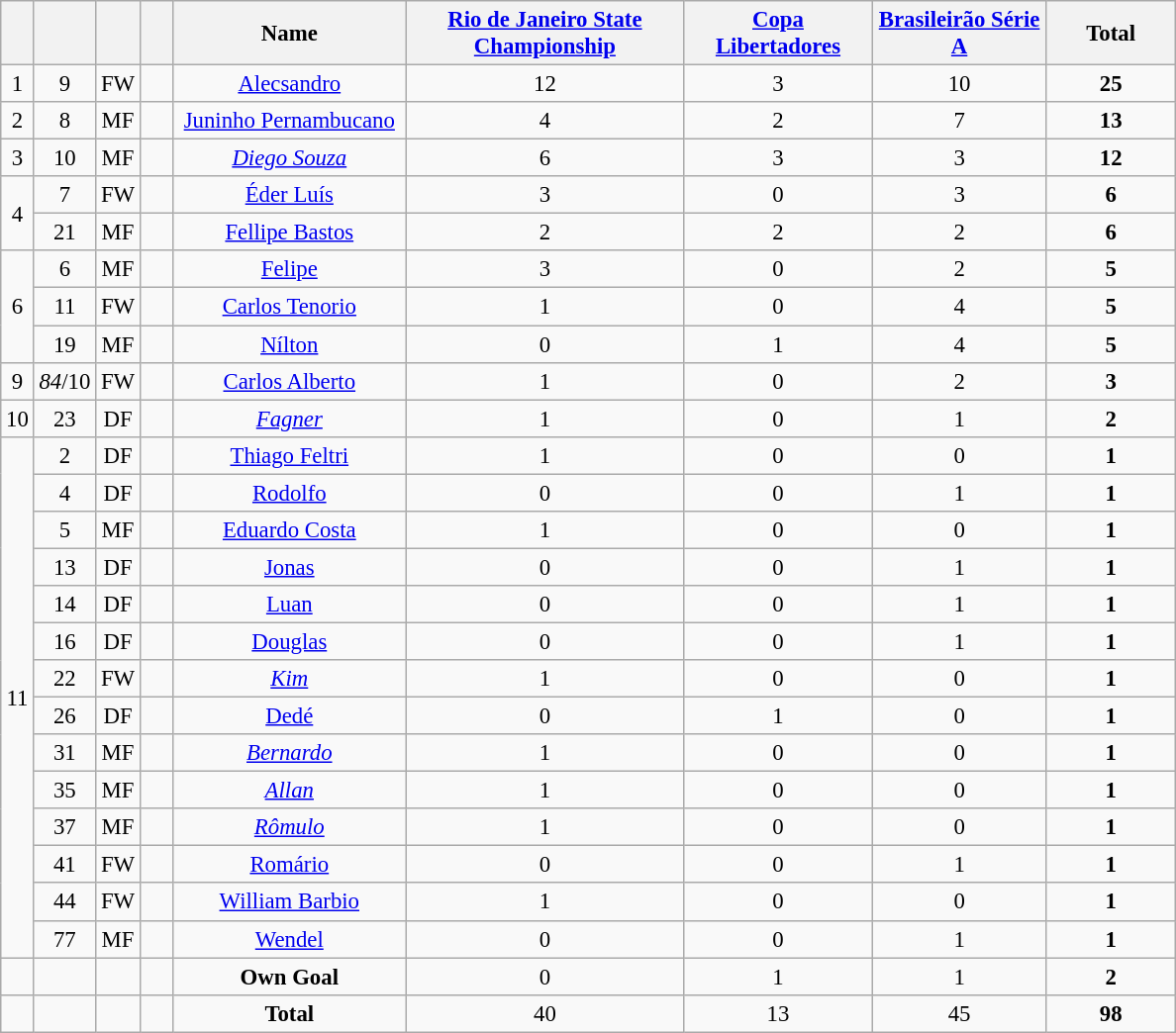<table class="wikitable" style="font-size: 95%; text-align: center;">
<tr>
<th width=15></th>
<th width=15></th>
<th width=15></th>
<th width=15></th>
<th width=150>Name</th>
<th width=180><a href='#'>Rio de Janeiro State Championship</a></th>
<th width=120><a href='#'>Copa Libertadores</a></th>
<th width=110><a href='#'>Brasileirão Série A</a></th>
<th width=80>Total</th>
</tr>
<tr>
<td>1</td>
<td>9</td>
<td>FW</td>
<td></td>
<td><a href='#'>Alecsandro</a></td>
<td>12</td>
<td>3</td>
<td>10</td>
<td><strong>25</strong></td>
</tr>
<tr>
<td>2</td>
<td>8</td>
<td>MF</td>
<td></td>
<td><a href='#'>Juninho Pernambucano</a></td>
<td>4</td>
<td>2</td>
<td>7</td>
<td><strong>13</strong></td>
</tr>
<tr>
<td>3</td>
<td>10</td>
<td>MF</td>
<td></td>
<td><em><a href='#'>Diego Souza</a></em></td>
<td>6</td>
<td>3</td>
<td>3</td>
<td><strong>12</strong></td>
</tr>
<tr>
<td rowspan=2>4</td>
<td>7</td>
<td>FW</td>
<td></td>
<td><a href='#'>Éder Luís</a></td>
<td>3</td>
<td>0</td>
<td>3</td>
<td><strong>6</strong></td>
</tr>
<tr>
<td>21</td>
<td>MF</td>
<td></td>
<td><a href='#'>Fellipe Bastos</a></td>
<td>2</td>
<td>2</td>
<td>2</td>
<td><strong>6</strong></td>
</tr>
<tr>
<td rowspan=3>6</td>
<td>6</td>
<td>MF</td>
<td></td>
<td><a href='#'>Felipe</a></td>
<td>3</td>
<td>0</td>
<td>2</td>
<td><strong>5</strong></td>
</tr>
<tr>
<td>11</td>
<td>FW</td>
<td></td>
<td><a href='#'>Carlos Tenorio</a></td>
<td>1</td>
<td>0</td>
<td>4</td>
<td><strong>5</strong></td>
</tr>
<tr>
<td>19</td>
<td>MF</td>
<td></td>
<td><a href='#'>Nílton</a></td>
<td>0</td>
<td>1</td>
<td>4</td>
<td><strong>5</strong></td>
</tr>
<tr>
<td>9</td>
<td><em>84</em>/10</td>
<td>FW</td>
<td></td>
<td><a href='#'>Carlos Alberto</a></td>
<td>1</td>
<td>0</td>
<td>2</td>
<td><strong>3</strong></td>
</tr>
<tr>
<td>10</td>
<td>23</td>
<td>DF</td>
<td></td>
<td><em><a href='#'>Fagner</a></em></td>
<td>1</td>
<td>0</td>
<td>1</td>
<td><strong>2</strong></td>
</tr>
<tr>
<td rowspan=14>11</td>
<td>2</td>
<td>DF</td>
<td></td>
<td><a href='#'>Thiago Feltri</a></td>
<td>1</td>
<td>0</td>
<td>0</td>
<td><strong>1</strong></td>
</tr>
<tr>
<td>4</td>
<td>DF</td>
<td></td>
<td><a href='#'>Rodolfo</a></td>
<td>0</td>
<td>0</td>
<td>1</td>
<td><strong>1</strong></td>
</tr>
<tr>
<td>5</td>
<td>MF</td>
<td></td>
<td><a href='#'>Eduardo Costa</a></td>
<td>1</td>
<td>0</td>
<td>0</td>
<td><strong>1</strong></td>
</tr>
<tr>
<td>13</td>
<td>DF</td>
<td></td>
<td><a href='#'>Jonas</a></td>
<td>0</td>
<td>0</td>
<td>1</td>
<td><strong>1</strong></td>
</tr>
<tr>
<td>14</td>
<td>DF</td>
<td></td>
<td><a href='#'>Luan</a></td>
<td>0</td>
<td>0</td>
<td>1</td>
<td><strong>1</strong></td>
</tr>
<tr>
<td>16</td>
<td>DF</td>
<td></td>
<td><a href='#'>Douglas</a></td>
<td>0</td>
<td>0</td>
<td>1</td>
<td><strong>1</strong></td>
</tr>
<tr>
<td>22</td>
<td>FW</td>
<td></td>
<td><em><a href='#'>Kim</a></em></td>
<td>1</td>
<td>0</td>
<td>0</td>
<td><strong>1</strong></td>
</tr>
<tr>
<td>26</td>
<td>DF</td>
<td></td>
<td><a href='#'>Dedé</a></td>
<td>0</td>
<td>1</td>
<td>0</td>
<td><strong>1</strong></td>
</tr>
<tr>
<td>31</td>
<td>MF</td>
<td></td>
<td><em><a href='#'>Bernardo</a></em></td>
<td>1</td>
<td>0</td>
<td>0</td>
<td><strong>1</strong></td>
</tr>
<tr>
<td>35</td>
<td>MF</td>
<td></td>
<td><em><a href='#'>Allan</a></em></td>
<td>1</td>
<td>0</td>
<td>0</td>
<td><strong>1</strong></td>
</tr>
<tr>
<td>37</td>
<td>MF</td>
<td></td>
<td><em><a href='#'>Rômulo</a></em></td>
<td>1</td>
<td>0</td>
<td>0</td>
<td><strong>1</strong></td>
</tr>
<tr>
<td>41</td>
<td>FW</td>
<td></td>
<td><a href='#'>Romário</a></td>
<td>0</td>
<td>0</td>
<td>1</td>
<td><strong>1</strong></td>
</tr>
<tr>
<td>44</td>
<td>FW</td>
<td></td>
<td><a href='#'>William Barbio</a></td>
<td>1</td>
<td>0</td>
<td>0</td>
<td><strong>1</strong></td>
</tr>
<tr>
<td>77</td>
<td>MF</td>
<td></td>
<td><a href='#'>Wendel</a></td>
<td>0</td>
<td>0</td>
<td>1</td>
<td><strong>1</strong></td>
</tr>
<tr>
<td></td>
<td></td>
<td></td>
<td></td>
<td><strong>Own Goal</strong></td>
<td>0</td>
<td>1</td>
<td>1</td>
<td><strong>2</strong></td>
</tr>
<tr>
<td></td>
<td></td>
<td></td>
<td></td>
<td><strong>Total</strong></td>
<td>40</td>
<td>13</td>
<td>45</td>
<td><strong>98</strong></td>
</tr>
</table>
